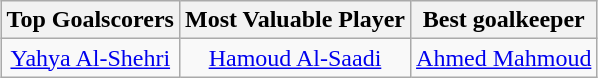<table class="wikitable" style="text-align: center; margin: 0 auto;">
<tr>
<th>Top Goalscorers</th>
<th>Most Valuable Player</th>
<th>Best goalkeeper</th>
</tr>
<tr>
<td> <a href='#'>Yahya Al-Shehri</a></td>
<td> <a href='#'>Hamoud Al-Saadi</a></td>
<td> <a href='#'>Ahmed Mahmoud</a></td>
</tr>
</table>
